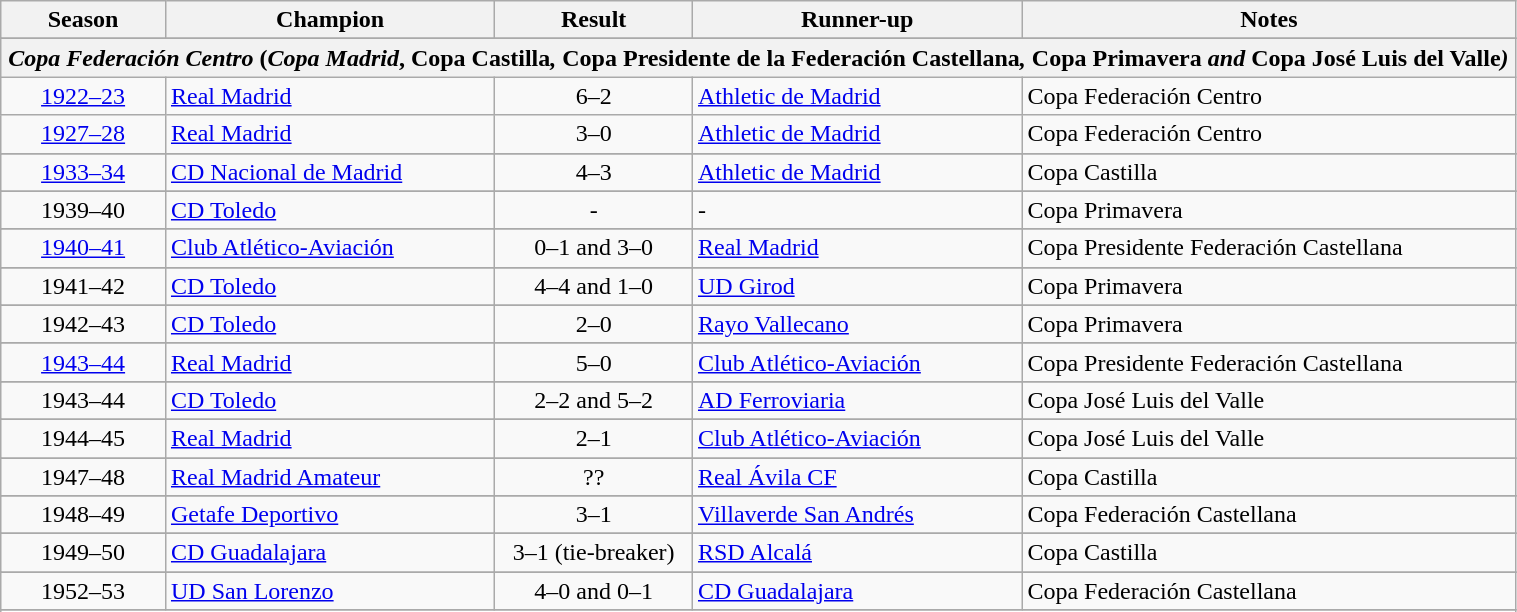<table class="wikitable sortable" style="width:80%;">
<tr>
<th style="width:10%;">Season</th>
<th style="width:20%;">Champion</th>
<th style="width:12%;">Result</th>
<th style="width:20%;">Runner-up</th>
<th style="width:30%;">Notes</th>
</tr>
<tr>
</tr>
<tr align=center>
<th colspan="5" bgcolor=CCDDCC><em>Copa Federación Centro</em> (<em>Copa Madrid</em>, <strong>Copa Castilla<em>, </em>Copa Presidente de la Federación Castellana<em>, </em>Copa Primavera<em> and </em>Copa José Luis del Valle<em>)</th>
</tr>
<tr>
<td align="center"><a href='#'>1922–23</a></td>
<td> </strong><a href='#'>Real Madrid</a><strong></td>
<td align="center">6–2</td>
<td> <a href='#'>Athletic de Madrid</a></td>
<td>Copa Federación Centro</td>
</tr>
<tr>
<td align="center"><a href='#'>1927–28</a></td>
<td> </strong><a href='#'>Real Madrid</a><strong></td>
<td align="center">3–0</td>
<td> <a href='#'>Athletic de Madrid</a></td>
<td>Copa Federación Centro</td>
</tr>
<tr align=center>
</tr>
<tr>
<td align="center"><a href='#'>1933–34</a></td>
<td> </strong><a href='#'>CD Nacional de Madrid</a><strong></td>
<td align="center">4–3</td>
<td> <a href='#'>Athletic de Madrid</a></td>
<td>Copa Castilla</td>
</tr>
<tr align=center>
</tr>
<tr>
<td align="center">1939–40</td>
<td> </strong><a href='#'>CD Toledo</a><strong></td>
<td align="center">-</td>
<td> -</td>
<td>Copa Primavera</td>
</tr>
<tr align=center>
</tr>
<tr>
<td align="center"><a href='#'>1940–41</a></td>
<td> </strong><a href='#'>Club Atlético-Aviación</a><strong></td>
<td align="center">0–1 and 3–0</td>
<td> <a href='#'>Real Madrid</a></td>
<td>Copa Presidente Federación Castellana</td>
</tr>
<tr align=center>
</tr>
<tr>
<td align="center">1941–42</td>
<td> </strong><a href='#'>CD Toledo</a><strong></td>
<td align="center">4–4 and 1–0</td>
<td> <a href='#'>UD Girod</a></td>
<td>Copa Primavera</td>
</tr>
<tr align=center>
</tr>
<tr>
<td align="center">1942–43</td>
<td> </strong><a href='#'>CD Toledo</a><strong></td>
<td align="center">2–0</td>
<td> <a href='#'>Rayo Vallecano</a></td>
<td>Copa Primavera</td>
</tr>
<tr align=center>
</tr>
<tr>
<td align="center"><a href='#'>1943–44</a></td>
<td> </strong><a href='#'>Real Madrid</a><strong></td>
<td align="center">5–0</td>
<td> <a href='#'>Club Atlético-Aviación</a></td>
<td>Copa Presidente Federación Castellana</td>
</tr>
<tr align=center>
</tr>
<tr>
<td align="center">1943–44</td>
<td> </strong><a href='#'>CD Toledo</a><strong></td>
<td align="center">2–2 and 5–2</td>
<td> <a href='#'>AD Ferroviaria</a></td>
<td>Copa José Luis del Valle</td>
</tr>
<tr align=center>
</tr>
<tr>
<td align="center">1944–45</td>
<td> </strong><a href='#'>Real Madrid</a><strong></td>
<td align="center">2–1</td>
<td> <a href='#'>Club Atlético-Aviación</a></td>
<td>Copa José Luis del Valle</td>
</tr>
<tr align="left">
</tr>
<tr>
<td align="center">1947–48</td>
<td> </strong><a href='#'>Real Madrid Amateur</a><strong></td>
<td align="center">??</td>
<td> <a href='#'>Real Ávila CF</a></td>
<td>Copa Castilla</td>
</tr>
<tr align=center>
</tr>
<tr>
<td align="center">1948–49</td>
<td> </strong><a href='#'>Getafe Deportivo</a><strong></td>
<td align="center">3–1</td>
<td> <a href='#'>Villaverde San Andrés</a></td>
<td>Copa Federación Castellana</td>
</tr>
<tr align=center>
</tr>
<tr>
<td align="center">1949–50</td>
<td> </strong><a href='#'>CD Guadalajara</a><strong></td>
<td align="center">3–1 (tie-breaker)</td>
<td> <a href='#'>RSD Alcalá</a></td>
<td>Copa Castilla</td>
</tr>
<tr align=center>
</tr>
<tr>
<td align="center">1952–53</td>
<td> </strong><a href='#'>UD San Lorenzo</a><strong></td>
<td align="center">4–0 and 0–1</td>
<td> <a href='#'>CD Guadalajara</a></td>
<td>Copa Federación Castellana</td>
</tr>
<tr align=center>
</tr>
<tr>
</tr>
</table>
